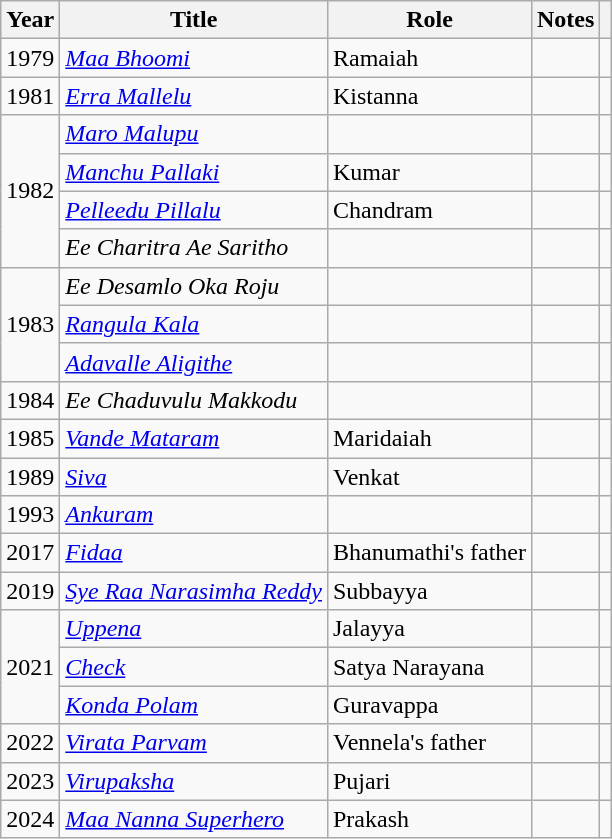<table class="wikitable">
<tr>
<th>Year</th>
<th>Title</th>
<th>Role</th>
<th>Notes</th>
<th></th>
</tr>
<tr>
<td>1979</td>
<td><em><a href='#'>Maa Bhoomi</a></em></td>
<td>Ramaiah</td>
<td></td>
<td></td>
</tr>
<tr>
<td>1981</td>
<td><em><a href='#'>Erra Mallelu</a></em></td>
<td>Kistanna</td>
<td></td>
<td></td>
</tr>
<tr>
<td rowspan="4">1982</td>
<td><em><a href='#'>Maro Malupu</a></em></td>
<td></td>
<td></td>
<td></td>
</tr>
<tr>
<td><em><a href='#'>Manchu Pallaki</a></em></td>
<td>Kumar</td>
<td></td>
<td></td>
</tr>
<tr>
<td><em><a href='#'>Pelleedu Pillalu</a></em></td>
<td>Chandram</td>
<td></td>
<td></td>
</tr>
<tr>
<td><em>Ee Charitra Ae Saritho</em></td>
<td></td>
<td></td>
<td></td>
</tr>
<tr>
<td rowspan="3">1983</td>
<td><em>Ee Desamlo Oka Roju</em></td>
<td></td>
<td></td>
<td></td>
</tr>
<tr>
<td><em><a href='#'>Rangula Kala</a></em></td>
<td></td>
<td></td>
<td></td>
</tr>
<tr>
<td><em><a href='#'>Adavalle Aligithe</a></em></td>
<td></td>
<td></td>
<td></td>
</tr>
<tr>
<td>1984</td>
<td><em>Ee Chaduvulu Makkodu</em></td>
<td></td>
<td></td>
<td></td>
</tr>
<tr>
<td>1985</td>
<td><em><a href='#'>Vande Mataram</a></em></td>
<td>Maridaiah</td>
<td></td>
<td></td>
</tr>
<tr>
<td>1989</td>
<td><em><a href='#'>Siva</a></em></td>
<td>Venkat</td>
<td></td>
<td></td>
</tr>
<tr>
<td>1993</td>
<td><em><a href='#'>Ankuram</a></em></td>
<td></td>
<td></td>
<td></td>
</tr>
<tr>
<td>2017</td>
<td><em><a href='#'>Fidaa</a></em></td>
<td>Bhanumathi's father</td>
<td></td>
<td></td>
</tr>
<tr>
<td>2019</td>
<td><em><a href='#'>Sye Raa Narasimha Reddy</a></em></td>
<td>Subbayya</td>
<td></td>
<td></td>
</tr>
<tr>
<td rowspan="3">2021</td>
<td><em><a href='#'>Uppena</a></em></td>
<td>Jalayya</td>
<td></td>
<td></td>
</tr>
<tr>
<td><em><a href='#'>Check</a></em></td>
<td>Satya Narayana</td>
<td></td>
<td></td>
</tr>
<tr>
<td><em><a href='#'>Konda Polam</a></em></td>
<td>Guravappa</td>
<td></td>
<td></td>
</tr>
<tr>
<td>2022</td>
<td><em><a href='#'>Virata Parvam</a></em></td>
<td>Vennela's father</td>
<td></td>
<td></td>
</tr>
<tr>
<td>2023</td>
<td><a href='#'><em>Virupaksha</em></a></td>
<td>Pujari</td>
<td></td>
<td></td>
</tr>
<tr>
<td>2024</td>
<td><em><a href='#'>Maa Nanna Superhero</a></em></td>
<td>Prakash</td>
<td></td>
<td></td>
</tr>
</table>
